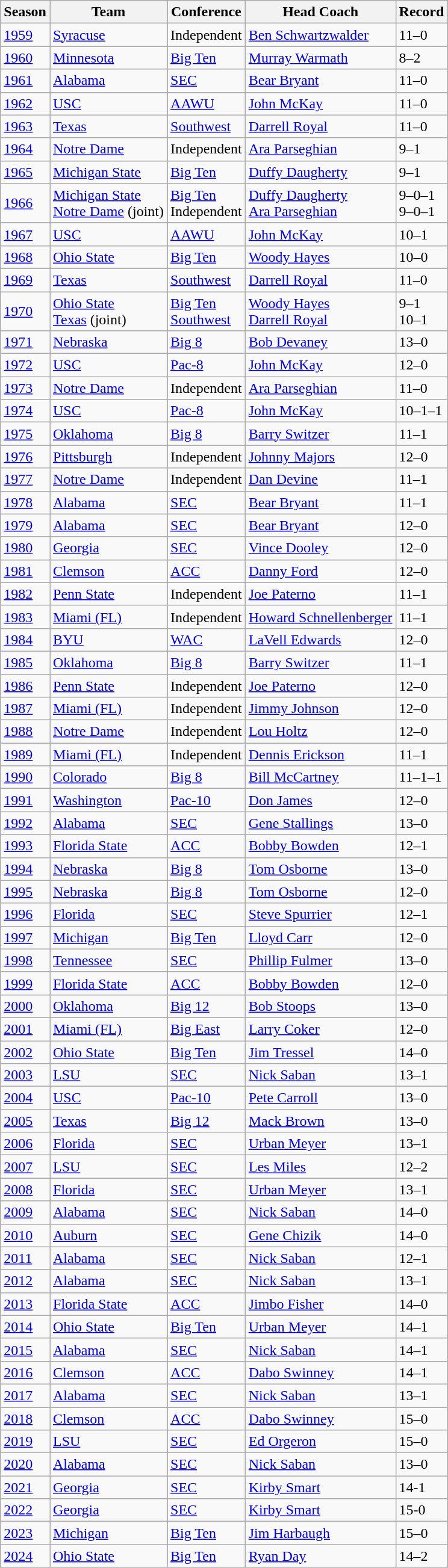<table class="wikitable sortable">
<tr>
<th>Season</th>
<th>Team</th>
<th>Conference</th>
<th>Head Coach</th>
<th>Record</th>
</tr>
<tr>
<td><a href='#'>1959</a></td>
<td><a href='#'>Syracuse</a></td>
<td>Independent</td>
<td><a href='#'>Ben Schwartzwalder</a></td>
<td>11–0</td>
</tr>
<tr>
<td><a href='#'>1960</a></td>
<td><a href='#'>Minnesota</a></td>
<td><a href='#'>Big Ten</a></td>
<td><a href='#'>Murray Warmath</a></td>
<td>8–2</td>
</tr>
<tr>
<td><a href='#'>1961</a></td>
<td><a href='#'>Alabama</a></td>
<td><a href='#'>SEC</a></td>
<td><a href='#'>Bear Bryant</a></td>
<td>11–0</td>
</tr>
<tr>
<td><a href='#'>1962</a></td>
<td><a href='#'>USC</a></td>
<td><a href='#'>AAWU</a></td>
<td><a href='#'>John McKay</a></td>
<td>11–0</td>
</tr>
<tr>
<td><a href='#'>1963</a></td>
<td><a href='#'>Texas</a></td>
<td><a href='#'>Southwest</a></td>
<td><a href='#'>Darrell Royal</a></td>
<td>11–0</td>
</tr>
<tr>
<td><a href='#'>1964</a></td>
<td><a href='#'>Notre Dame</a></td>
<td>Independent</td>
<td><a href='#'>Ara Parseghian</a></td>
<td>9–1</td>
</tr>
<tr>
<td><a href='#'>1965</a></td>
<td><a href='#'>Michigan State</a></td>
<td><a href='#'>Big Ten</a></td>
<td><a href='#'>Duffy Daugherty</a></td>
<td>9–1</td>
</tr>
<tr>
<td><a href='#'>1966</a></td>
<td><a href='#'>Michigan State</a><br><a href='#'>Notre Dame</a> (joint)</td>
<td><a href='#'>Big Ten</a><br>Independent</td>
<td><a href='#'>Duffy Daugherty</a><br><a href='#'>Ara Parseghian</a></td>
<td>9–0–1<br>9–0–1</td>
</tr>
<tr>
<td><a href='#'>1967</a></td>
<td><a href='#'>USC</a></td>
<td><a href='#'>AAWU</a></td>
<td><a href='#'>John McKay</a></td>
<td>10–1</td>
</tr>
<tr>
<td><a href='#'>1968</a></td>
<td><a href='#'>Ohio State</a></td>
<td><a href='#'>Big Ten</a></td>
<td><a href='#'>Woody Hayes</a></td>
<td>10–0</td>
</tr>
<tr>
<td><a href='#'>1969</a></td>
<td><a href='#'>Texas</a></td>
<td><a href='#'>Southwest</a></td>
<td><a href='#'>Darrell Royal</a></td>
<td>11–0</td>
</tr>
<tr>
<td><a href='#'>1970</a></td>
<td><a href='#'>Ohio State</a><br><a href='#'>Texas</a> (joint)</td>
<td><a href='#'>Big Ten</a><br><a href='#'>Southwest</a></td>
<td><a href='#'>Woody Hayes</a><br><a href='#'>Darrell Royal</a></td>
<td>9–1<br>10–1</td>
</tr>
<tr>
<td><a href='#'>1971</a></td>
<td><a href='#'>Nebraska</a></td>
<td><a href='#'>Big 8</a></td>
<td><a href='#'>Bob Devaney</a></td>
<td>13–0</td>
</tr>
<tr>
<td><a href='#'>1972</a></td>
<td><a href='#'>USC</a></td>
<td><a href='#'>Pac-8</a></td>
<td><a href='#'>John McKay</a></td>
<td>12–0</td>
</tr>
<tr>
<td><a href='#'>1973</a></td>
<td><a href='#'>Notre Dame</a></td>
<td>Independent</td>
<td><a href='#'>Ara Parseghian</a></td>
<td>11–0</td>
</tr>
<tr>
<td><a href='#'>1974</a></td>
<td><a href='#'>USC</a></td>
<td><a href='#'>Pac-8</a></td>
<td><a href='#'>John McKay</a></td>
<td>10–1–1</td>
</tr>
<tr>
<td><a href='#'>1975</a></td>
<td><a href='#'>Oklahoma</a></td>
<td><a href='#'>Big 8</a></td>
<td><a href='#'>Barry Switzer</a></td>
<td>11–1</td>
</tr>
<tr>
<td><a href='#'>1976</a></td>
<td><a href='#'>Pittsburgh</a></td>
<td>Independent</td>
<td><a href='#'>Johnny Majors</a></td>
<td>12–0</td>
</tr>
<tr>
<td><a href='#'>1977</a></td>
<td><a href='#'>Notre Dame</a></td>
<td>Independent</td>
<td><a href='#'>Dan Devine</a></td>
<td>11–1</td>
</tr>
<tr>
<td><a href='#'>1978</a></td>
<td><a href='#'>Alabama</a></td>
<td><a href='#'>SEC</a></td>
<td><a href='#'>Bear Bryant</a></td>
<td>11–1</td>
</tr>
<tr>
<td><a href='#'>1979</a></td>
<td><a href='#'>Alabama</a></td>
<td><a href='#'>SEC</a></td>
<td><a href='#'>Bear Bryant</a></td>
<td>12–0</td>
</tr>
<tr>
<td><a href='#'>1980</a></td>
<td><a href='#'>Georgia</a></td>
<td><a href='#'>SEC</a></td>
<td><a href='#'>Vince Dooley</a></td>
<td>12–0</td>
</tr>
<tr>
<td><a href='#'>1981</a></td>
<td><a href='#'>Clemson</a></td>
<td><a href='#'>ACC</a></td>
<td><a href='#'>Danny Ford</a></td>
<td>12–0</td>
</tr>
<tr>
<td><a href='#'>1982</a></td>
<td><a href='#'>Penn State</a></td>
<td>Independent</td>
<td><a href='#'>Joe Paterno</a></td>
<td>11–1</td>
</tr>
<tr>
<td><a href='#'>1983</a></td>
<td><a href='#'>Miami (FL)</a></td>
<td>Independent</td>
<td><a href='#'>Howard Schnellenberger</a></td>
<td>11–1</td>
</tr>
<tr>
<td><a href='#'>1984</a></td>
<td><a href='#'>BYU</a></td>
<td><a href='#'>WAC</a></td>
<td><a href='#'>LaVell Edwards</a></td>
<td>12–0</td>
</tr>
<tr>
<td><a href='#'>1985</a></td>
<td><a href='#'>Oklahoma</a></td>
<td><a href='#'>Big 8</a></td>
<td><a href='#'>Barry Switzer</a></td>
<td>11–1</td>
</tr>
<tr>
<td><a href='#'>1986</a></td>
<td><a href='#'>Penn State</a></td>
<td>Independent</td>
<td><a href='#'>Joe Paterno</a></td>
<td>12–0</td>
</tr>
<tr>
<td><a href='#'>1987</a></td>
<td><a href='#'>Miami (FL)</a></td>
<td>Independent</td>
<td><a href='#'>Jimmy Johnson</a></td>
<td>12–0</td>
</tr>
<tr>
<td><a href='#'>1988</a></td>
<td><a href='#'>Notre Dame</a></td>
<td>Independent</td>
<td><a href='#'>Lou Holtz</a></td>
<td>12–0</td>
</tr>
<tr>
<td><a href='#'>1989</a></td>
<td><a href='#'>Miami (FL)</a></td>
<td>Independent</td>
<td><a href='#'>Dennis Erickson</a></td>
<td>11–1</td>
</tr>
<tr>
<td><a href='#'>1990</a></td>
<td><a href='#'>Colorado</a></td>
<td><a href='#'>Big 8</a></td>
<td><a href='#'>Bill McCartney</a></td>
<td>11–1–1</td>
</tr>
<tr>
<td><a href='#'>1991</a></td>
<td><a href='#'>Washington</a></td>
<td><a href='#'>Pac-10</a></td>
<td><a href='#'>Don James</a></td>
<td>12–0</td>
</tr>
<tr>
<td><a href='#'>1992</a></td>
<td><a href='#'>Alabama</a></td>
<td><a href='#'>SEC</a></td>
<td><a href='#'>Gene Stallings</a></td>
<td>13–0</td>
</tr>
<tr>
<td><a href='#'>1993</a></td>
<td><a href='#'>Florida State</a></td>
<td><a href='#'>ACC</a></td>
<td><a href='#'>Bobby Bowden</a></td>
<td>12–1</td>
</tr>
<tr>
<td><a href='#'>1994</a></td>
<td><a href='#'>Nebraska</a></td>
<td><a href='#'>Big 8</a></td>
<td><a href='#'>Tom Osborne</a></td>
<td>13–0</td>
</tr>
<tr>
<td><a href='#'>1995</a></td>
<td><a href='#'>Nebraska</a></td>
<td><a href='#'>Big 8</a></td>
<td><a href='#'>Tom Osborne</a></td>
<td>12–0</td>
</tr>
<tr>
<td><a href='#'>1996</a></td>
<td><a href='#'>Florida</a></td>
<td><a href='#'>SEC</a></td>
<td><a href='#'>Steve Spurrier</a></td>
<td>12–1</td>
</tr>
<tr>
<td><a href='#'>1997</a></td>
<td><a href='#'>Michigan</a></td>
<td><a href='#'>Big Ten</a></td>
<td><a href='#'>Lloyd Carr</a></td>
<td>12–0</td>
</tr>
<tr>
<td><a href='#'>1998</a></td>
<td><a href='#'>Tennessee</a></td>
<td><a href='#'>SEC</a></td>
<td><a href='#'>Phillip Fulmer</a></td>
<td>13–0</td>
</tr>
<tr>
<td><a href='#'>1999</a></td>
<td><a href='#'>Florida State</a></td>
<td><a href='#'>ACC</a></td>
<td><a href='#'>Bobby Bowden</a></td>
<td>12–0</td>
</tr>
<tr>
<td><a href='#'>2000</a></td>
<td><a href='#'>Oklahoma</a></td>
<td><a href='#'>Big 12</a></td>
<td><a href='#'>Bob Stoops</a></td>
<td>13–0</td>
</tr>
<tr>
<td><a href='#'>2001</a></td>
<td><a href='#'>Miami (FL)</a></td>
<td><a href='#'>Big East</a></td>
<td><a href='#'>Larry Coker</a></td>
<td>12–0</td>
</tr>
<tr>
<td><a href='#'>2002</a></td>
<td><a href='#'>Ohio State</a></td>
<td><a href='#'>Big Ten</a></td>
<td><a href='#'>Jim Tressel</a></td>
<td>14–0</td>
</tr>
<tr>
<td><a href='#'>2003</a></td>
<td><a href='#'>LSU</a></td>
<td><a href='#'>SEC</a></td>
<td><a href='#'>Nick Saban</a></td>
<td>13–1</td>
</tr>
<tr>
<td><a href='#'>2004</a></td>
<td><a href='#'>USC</a></td>
<td><a href='#'>Pac-10</a></td>
<td><a href='#'>Pete Carroll</a></td>
<td>13–0</td>
</tr>
<tr>
<td><a href='#'>2005</a></td>
<td><a href='#'>Texas</a></td>
<td><a href='#'>Big 12</a></td>
<td><a href='#'>Mack Brown</a></td>
<td>13–0</td>
</tr>
<tr>
<td><a href='#'>2006</a></td>
<td><a href='#'>Florida</a></td>
<td><a href='#'>SEC</a></td>
<td><a href='#'>Urban Meyer</a></td>
<td>13–1</td>
</tr>
<tr>
<td><a href='#'>2007</a></td>
<td><a href='#'>LSU</a></td>
<td><a href='#'>SEC</a></td>
<td><a href='#'>Les Miles</a></td>
<td>12–2</td>
</tr>
<tr>
<td><a href='#'>2008</a></td>
<td><a href='#'>Florida</a></td>
<td><a href='#'>SEC</a></td>
<td><a href='#'>Urban Meyer</a></td>
<td>13–1</td>
</tr>
<tr>
<td><a href='#'>2009</a></td>
<td><a href='#'>Alabama</a></td>
<td><a href='#'>SEC</a></td>
<td><a href='#'>Nick Saban</a></td>
<td>14–0</td>
</tr>
<tr>
<td><a href='#'>2010</a></td>
<td><a href='#'>Auburn</a></td>
<td><a href='#'>SEC</a></td>
<td><a href='#'>Gene Chizik</a></td>
<td>14–0</td>
</tr>
<tr>
<td><a href='#'>2011</a></td>
<td><a href='#'>Alabama</a></td>
<td><a href='#'>SEC</a></td>
<td><a href='#'>Nick Saban</a></td>
<td>12–1</td>
</tr>
<tr>
<td><a href='#'>2012</a></td>
<td><a href='#'>Alabama</a></td>
<td><a href='#'>SEC</a></td>
<td><a href='#'>Nick Saban</a></td>
<td>13–1</td>
</tr>
<tr>
<td><a href='#'>2013</a></td>
<td><a href='#'>Florida State</a></td>
<td><a href='#'>ACC</a></td>
<td><a href='#'>Jimbo Fisher</a></td>
<td>14–0</td>
</tr>
<tr>
<td><a href='#'>2014</a></td>
<td><a href='#'>Ohio State</a></td>
<td><a href='#'>Big Ten</a></td>
<td><a href='#'>Urban Meyer</a></td>
<td>14–1</td>
</tr>
<tr>
<td><a href='#'>2015</a></td>
<td><a href='#'>Alabama</a></td>
<td><a href='#'>SEC</a></td>
<td><a href='#'>Nick Saban</a></td>
<td>14–1</td>
</tr>
<tr>
<td><a href='#'>2016</a></td>
<td><a href='#'>Clemson</a></td>
<td><a href='#'>ACC</a></td>
<td><a href='#'>Dabo Swinney</a></td>
<td>14–1</td>
</tr>
<tr>
<td><a href='#'>2017</a></td>
<td><a href='#'>Alabama</a></td>
<td><a href='#'>SEC</a></td>
<td><a href='#'>Nick Saban</a></td>
<td>13–1</td>
</tr>
<tr>
<td><a href='#'>2018</a></td>
<td><a href='#'>Clemson</a></td>
<td><a href='#'>ACC</a></td>
<td><a href='#'>Dabo Swinney</a></td>
<td>15–0</td>
</tr>
<tr>
<td><a href='#'>2019</a></td>
<td><a href='#'>LSU</a></td>
<td><a href='#'>SEC</a></td>
<td><a href='#'>Ed Orgeron</a></td>
<td>15–0</td>
</tr>
<tr>
<td><a href='#'>2020</a></td>
<td><a href='#'>Alabama</a></td>
<td><a href='#'>SEC</a></td>
<td><a href='#'>Nick Saban</a></td>
<td>13–0</td>
</tr>
<tr>
<td><a href='#'>2021</a></td>
<td><a href='#'>Georgia</a></td>
<td><a href='#'>SEC</a></td>
<td><a href='#'>Kirby Smart</a></td>
<td>14-1</td>
</tr>
<tr>
<td><a href='#'>2022</a></td>
<td><a href='#'>Georgia</a></td>
<td><a href='#'>SEC</a></td>
<td><a href='#'>Kirby Smart</a></td>
<td>15-0</td>
</tr>
<tr>
<td><a href='#'>2023</a></td>
<td><a href='#'>Michigan</a></td>
<td><a href='#'>Big Ten</a></td>
<td><a href='#'>Jim Harbaugh</a></td>
<td>15–0</td>
</tr>
<tr>
<td><a href='#'>2024</a></td>
<td><a href='#'>Ohio State</a></td>
<td><a href='#'>Big Ten</a></td>
<td><a href='#'>Ryan Day</a></td>
<td>14–2</td>
</tr>
</table>
